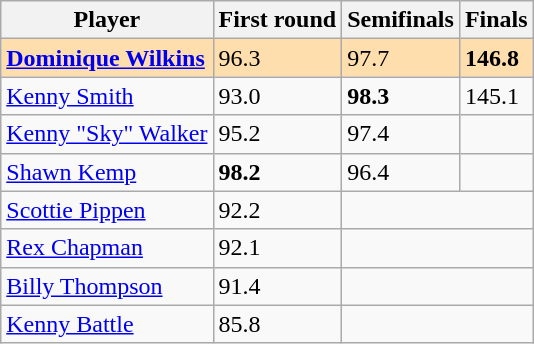<table class="wikitable">
<tr>
<th>Player</th>
<th>First round</th>
<th>Semifinals</th>
<th>Finals</th>
</tr>
<tr style="background: #ffdead;">
<td><strong><a href='#'>Dominique Wilkins</a></strong> </td>
<td>96.3 </td>
<td>97.7 </td>
<td><strong>146.8</strong> </td>
</tr>
<tr>
<td><a href='#'>Kenny Smith</a> </td>
<td>93.0 </td>
<td><strong>98.3</strong> </td>
<td>145.1 </td>
</tr>
<tr>
<td><a href='#'>Kenny "Sky" Walker</a> </td>
<td>95.2 </td>
<td>97.4 </td>
<td></td>
</tr>
<tr>
<td><a href='#'>Shawn Kemp</a> </td>
<td><strong>98.2</strong> </td>
<td>96.4 </td>
<td></td>
</tr>
<tr>
<td><a href='#'>Scottie Pippen</a> </td>
<td>92.2 </td>
<td colspan=2></td>
</tr>
<tr>
<td><a href='#'>Rex Chapman</a> </td>
<td>92.1 </td>
<td colspan=2></td>
</tr>
<tr>
<td><a href='#'>Billy Thompson</a> </td>
<td>91.4 </td>
<td colspan=2></td>
</tr>
<tr>
<td><a href='#'>Kenny Battle</a> </td>
<td>85.8 </td>
<td colspan=2></td>
</tr>
</table>
